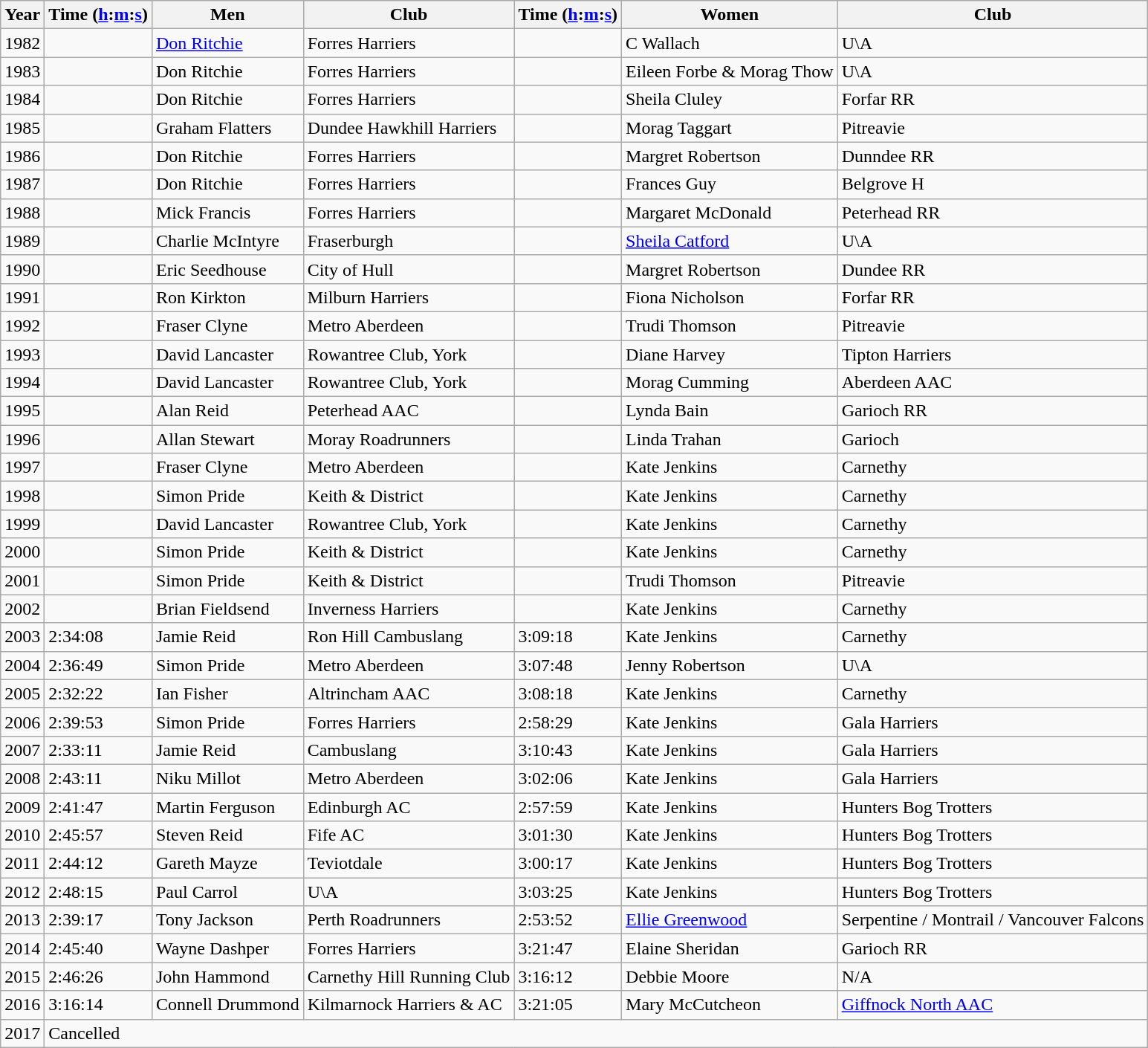<table class="wikitable sortable">
<tr>
<th>Year</th>
<th>Time (<a href='#'>h</a>:<a href='#'>m</a>:<a href='#'>s</a>)</th>
<th>Men</th>
<th>Club</th>
<th>Time (<a href='#'>h</a>:<a href='#'>m</a>:<a href='#'>s</a>)</th>
<th>Women</th>
<th>Club</th>
</tr>
<tr>
<td>1982</td>
<td></td>
<td><a href='#'>Don Ritchie</a></td>
<td>Forres Harriers</td>
<td></td>
<td>C Wallach</td>
<td>U\A</td>
</tr>
<tr>
<td>1983</td>
<td></td>
<td>Don Ritchie</td>
<td>Forres Harriers</td>
<td></td>
<td>Eileen Forbe & Morag Thow</td>
<td>U\A</td>
</tr>
<tr>
<td>1984</td>
<td></td>
<td>Don Ritchie</td>
<td>Forres Harriers</td>
<td></td>
<td>Sheila Cluley</td>
<td>Forfar RR</td>
</tr>
<tr>
<td>1985</td>
<td></td>
<td>Graham Flatters</td>
<td>Dundee Hawkhill Harriers</td>
<td></td>
<td>Morag Taggart</td>
<td>Pitreavie</td>
</tr>
<tr>
<td>1986</td>
<td></td>
<td>Don Ritchie</td>
<td>Forres Harriers</td>
<td></td>
<td>Margret Robertson</td>
<td>Dunndee RR</td>
</tr>
<tr>
<td>1987</td>
<td></td>
<td>Don Ritchie</td>
<td>Forres Harriers</td>
<td></td>
<td>Frances Guy</td>
<td>Belgrove H</td>
</tr>
<tr>
<td>1988</td>
<td></td>
<td>Mick Francis</td>
<td>Forres Harriers</td>
<td></td>
<td>Margaret McDonald</td>
<td>Peterhead RR</td>
</tr>
<tr>
<td>1989</td>
<td></td>
<td>Charlie McIntyre</td>
<td>Fraserburgh</td>
<td></td>
<td><a href='#'>Sheila Catford</a></td>
<td>U\A</td>
</tr>
<tr>
<td>1990</td>
<td></td>
<td>Eric Seedhouse</td>
<td>City of Hull</td>
<td></td>
<td>Margret Robertson</td>
<td>Dundee RR</td>
</tr>
<tr>
<td>1991</td>
<td></td>
<td>Ron Kirkton</td>
<td>Milburn Harriers</td>
<td></td>
<td>Fiona Nicholson</td>
<td>Forfar RR</td>
</tr>
<tr>
<td>1992</td>
<td></td>
<td>Fraser Clyne</td>
<td>Metro Aberdeen</td>
<td></td>
<td>Trudi Thomson</td>
<td>Pitreavie</td>
</tr>
<tr>
<td>1993</td>
<td></td>
<td>David Lancaster</td>
<td>Rowantree Club, York</td>
<td></td>
<td>Diane Harvey</td>
<td>Tipton Harriers</td>
</tr>
<tr>
<td>1994</td>
<td></td>
<td>David Lancaster</td>
<td>Rowantree Club, York</td>
<td></td>
<td>Morag Cumming</td>
<td>Aberdeen AAC</td>
</tr>
<tr>
<td>1995</td>
<td></td>
<td>Alan Reid</td>
<td>Peterhead AAC</td>
<td></td>
<td>Lynda Bain</td>
<td>Garioch RR</td>
</tr>
<tr>
<td>1996</td>
<td></td>
<td>Allan Stewart</td>
<td>Moray Roadrunners</td>
<td></td>
<td>Linda Trahan</td>
<td>Garioch</td>
</tr>
<tr>
<td>1997</td>
<td></td>
<td>Fraser Clyne</td>
<td>Metro Aberdeen</td>
<td></td>
<td>Kate Jenkins</td>
<td>Carnethy</td>
</tr>
<tr>
<td>1998</td>
<td></td>
<td>Simon Pride</td>
<td>Keith & District</td>
<td></td>
<td>Kate Jenkins</td>
<td>Carnethy</td>
</tr>
<tr>
<td>1999</td>
<td></td>
<td>David Lancaster</td>
<td>Rowantree Club, York</td>
<td></td>
<td>Kate Jenkins</td>
<td>Carnethy</td>
</tr>
<tr>
<td>2000</td>
<td></td>
<td>Simon Pride</td>
<td>Keith & District</td>
<td></td>
<td>Kate Jenkins</td>
<td>Carnethy</td>
</tr>
<tr>
<td>2001</td>
<td></td>
<td>Simon Pride</td>
<td>Keith & District</td>
<td></td>
<td>Trudi Thomson</td>
<td>Pitreavie</td>
</tr>
<tr>
<td>2002</td>
<td></td>
<td>Brian Fieldsend</td>
<td>Inverness Harriers</td>
<td></td>
<td>Kate Jenkins</td>
<td>Carnethy</td>
</tr>
<tr>
<td>2003 </td>
<td>2:34:08</td>
<td>Jamie Reid</td>
<td>Ron Hill Cambuslang</td>
<td>3:09:18</td>
<td>Kate Jenkins</td>
<td>Carnethy</td>
</tr>
<tr>
<td>2004 </td>
<td>2:36:49</td>
<td>Simon Pride</td>
<td>Metro Aberdeen</td>
<td>3:07:48</td>
<td>Jenny Robertson</td>
<td>U\A</td>
</tr>
<tr>
<td>2005 </td>
<td>2:32:22</td>
<td>Ian Fisher</td>
<td>Altrincham AAC</td>
<td>3:08:18</td>
<td>Kate Jenkins</td>
<td>Carnethy</td>
</tr>
<tr>
<td>2006 </td>
<td>2:39:53</td>
<td>Simon Pride</td>
<td>Forres Harriers</td>
<td>2:58:29</td>
<td>Kate Jenkins</td>
<td>Gala Harriers</td>
</tr>
<tr>
<td>2007 </td>
<td>2:33:11</td>
<td>Jamie Reid</td>
<td>Cambuslang</td>
<td>3:10:43</td>
<td>Kate Jenkins</td>
<td>Gala Harriers</td>
</tr>
<tr>
<td>2008 </td>
<td>2:43:11</td>
<td>Niku Millot</td>
<td>Metro Aberdeen</td>
<td>3:02:06</td>
<td>Kate Jenkins</td>
<td>Gala Harriers</td>
</tr>
<tr>
<td>2009 </td>
<td>2:41:47</td>
<td>Martin Ferguson</td>
<td>Edinburgh AC</td>
<td>2:57:59</td>
<td>Kate Jenkins</td>
<td>Hunters Bog Trotters</td>
</tr>
<tr>
<td>2010 </td>
<td>2:45:57</td>
<td>Steven Reid</td>
<td>Fife AC</td>
<td>3:01:30</td>
<td>Kate Jenkins</td>
<td>Hunters Bog Trotters</td>
</tr>
<tr>
<td>2011 </td>
<td>2:44:12</td>
<td>Gareth Mayze</td>
<td>Teviotdale</td>
<td>3:00:17</td>
<td>Kate Jenkins</td>
<td>Hunters Bog Trotters</td>
</tr>
<tr>
<td>2012 </td>
<td>2:48:15</td>
<td>Paul Carrol</td>
<td>U\A</td>
<td>3:03:25</td>
<td>Kate Jenkins</td>
<td>Hunters Bog Trotters</td>
</tr>
<tr>
<td>2013 </td>
<td>2:39:17</td>
<td>Tony Jackson</td>
<td>Perth Roadrunners</td>
<td>2:53:52</td>
<td><a href='#'>Ellie Greenwood</a></td>
<td>Serpentine / Montrail / Vancouver Falcons</td>
</tr>
<tr>
<td>2014 </td>
<td>2:45:40</td>
<td>Wayne Dashper</td>
<td>Forres Harriers</td>
<td>3:21:47</td>
<td>Elaine Sheridan</td>
<td>Garioch RR</td>
</tr>
<tr>
<td>2015 </td>
<td>2:46:26</td>
<td>John Hammond</td>
<td>Carnethy Hill Running Club</td>
<td>3:16:12</td>
<td>Debbie Moore</td>
<td>N/A</td>
</tr>
<tr>
<td>2016 </td>
<td>3:16:14</td>
<td>Connell Drummond</td>
<td>Kilmarnock Harriers & AC</td>
<td>3:21:05</td>
<td>Mary McCutcheon</td>
<td><a href='#'>Giffnock North AAC</a></td>
</tr>
<tr>
<td>2017</td>
<td colspan=6>Cancelled </td>
</tr>
</table>
